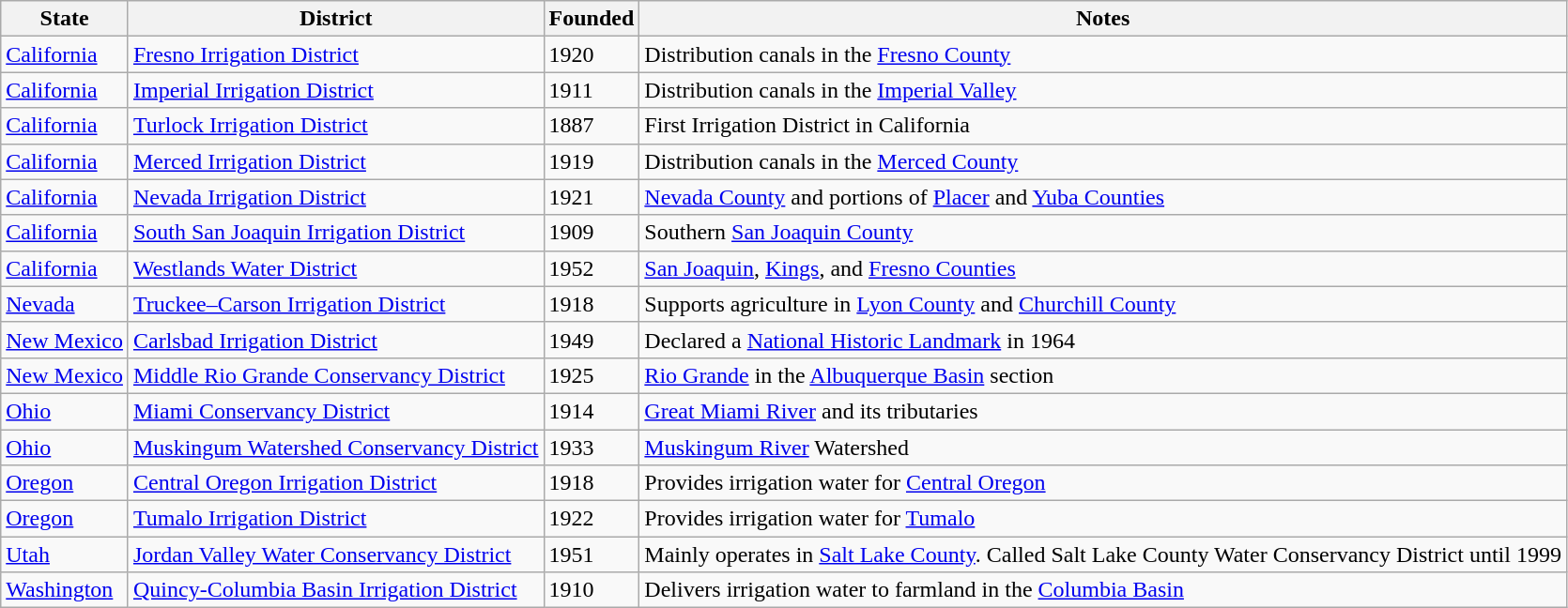<table class="wikitable sortable">
<tr>
<th>State</th>
<th>District</th>
<th>Founded</th>
<th>Notes</th>
</tr>
<tr>
<td><a href='#'>California</a></td>
<td><a href='#'>Fresno Irrigation District</a></td>
<td>1920</td>
<td>Distribution canals in the <a href='#'>Fresno County</a></td>
</tr>
<tr>
<td><a href='#'>California</a></td>
<td><a href='#'>Imperial Irrigation District</a></td>
<td>1911</td>
<td>Distribution canals in the <a href='#'>Imperial Valley</a></td>
</tr>
<tr>
<td><a href='#'>California</a></td>
<td><a href='#'>Turlock Irrigation District</a></td>
<td>1887</td>
<td>First Irrigation District in California</td>
</tr>
<tr>
<td><a href='#'>California</a></td>
<td><a href='#'>Merced Irrigation District</a></td>
<td>1919</td>
<td>Distribution canals in the <a href='#'>Merced County</a></td>
</tr>
<tr>
<td><a href='#'>California</a></td>
<td><a href='#'>Nevada Irrigation District</a></td>
<td>1921</td>
<td><a href='#'>Nevada County</a> and portions of <a href='#'>Placer</a> and <a href='#'>Yuba Counties</a></td>
</tr>
<tr>
<td><a href='#'>California</a></td>
<td><a href='#'>South San Joaquin Irrigation District</a></td>
<td>1909</td>
<td>Southern <a href='#'>San Joaquin County</a></td>
</tr>
<tr>
<td><a href='#'>California</a></td>
<td><a href='#'>Westlands Water District</a></td>
<td>1952</td>
<td><a href='#'>San Joaquin</a>, <a href='#'>Kings</a>, and <a href='#'>Fresno Counties</a></td>
</tr>
<tr>
<td><a href='#'>Nevada</a></td>
<td><a href='#'>Truckee–Carson Irrigation District</a></td>
<td>1918</td>
<td>Supports agriculture in <a href='#'>Lyon County</a> and <a href='#'>Churchill County</a></td>
</tr>
<tr>
<td><a href='#'>New Mexico</a></td>
<td><a href='#'>Carlsbad Irrigation District</a></td>
<td>1949</td>
<td>Declared a <a href='#'>National Historic Landmark</a> in 1964</td>
</tr>
<tr>
<td><a href='#'>New Mexico</a></td>
<td><a href='#'>Middle Rio Grande Conservancy District</a></td>
<td>1925</td>
<td><a href='#'>Rio Grande</a> in the <a href='#'>Albuquerque Basin</a> section</td>
</tr>
<tr>
<td><a href='#'>Ohio</a></td>
<td><a href='#'>Miami Conservancy District</a></td>
<td>1914</td>
<td><a href='#'>Great Miami River</a> and its tributaries</td>
</tr>
<tr>
<td><a href='#'>Ohio</a></td>
<td><a href='#'>Muskingum Watershed Conservancy District</a></td>
<td>1933</td>
<td><a href='#'>Muskingum River</a> Watershed</td>
</tr>
<tr>
<td><a href='#'>Oregon</a></td>
<td><a href='#'>Central Oregon Irrigation District</a></td>
<td>1918</td>
<td>Provides irrigation water for <a href='#'>Central Oregon</a></td>
</tr>
<tr>
<td><a href='#'>Oregon</a></td>
<td><a href='#'>Tumalo Irrigation District</a></td>
<td>1922</td>
<td>Provides irrigation water for <a href='#'>Tumalo</a></td>
</tr>
<tr>
<td><a href='#'>Utah</a></td>
<td><a href='#'>Jordan Valley Water Conservancy District</a></td>
<td>1951</td>
<td>Mainly operates in <a href='#'>Salt Lake County</a>. Called Salt Lake County Water Conservancy District until 1999</td>
</tr>
<tr>
<td><a href='#'>Washington</a></td>
<td><a href='#'>Quincy-Columbia Basin Irrigation District</a></td>
<td>1910</td>
<td>Delivers irrigation water to farmland in the <a href='#'>Columbia Basin</a></td>
</tr>
</table>
